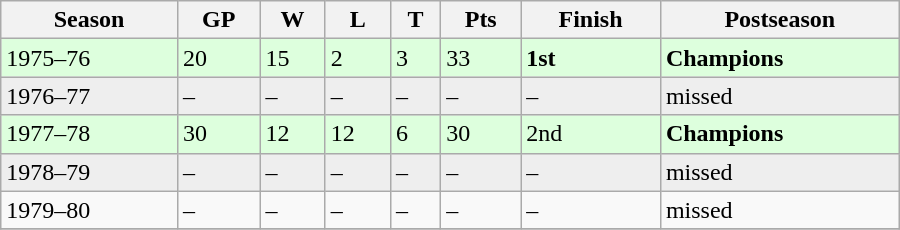<table class="wikitable" width=600>
<tr>
<th>Season</th>
<th>GP</th>
<th>W</th>
<th>L</th>
<th>T</th>
<th>Pts</th>
<th>Finish</th>
<th>Postseason</th>
</tr>
<tr bgcolor=ddffdd>
<td>1975–76</td>
<td>20</td>
<td>15</td>
<td>2</td>
<td>3</td>
<td>33</td>
<td><strong>1st</strong></td>
<td><strong>Champions</strong></td>
</tr>
<tr bgcolor=eeeeee>
<td>1976–77</td>
<td>–</td>
<td>–</td>
<td>–</td>
<td>–</td>
<td>–</td>
<td>–</td>
<td>missed</td>
</tr>
<tr bgcolor=ddffdd>
<td>1977–78</td>
<td>30</td>
<td>12</td>
<td>12</td>
<td>6</td>
<td>30</td>
<td>2nd</td>
<td><strong>Champions</strong></td>
</tr>
<tr bgcolor=eeeeee>
<td>1978–79</td>
<td>–</td>
<td>–</td>
<td>–</td>
<td>–</td>
<td>–</td>
<td>–</td>
<td>missed</td>
</tr>
<tr>
<td>1979–80</td>
<td>–</td>
<td>–</td>
<td>–</td>
<td>–</td>
<td>–</td>
<td>–</td>
<td>missed</td>
</tr>
<tr>
</tr>
</table>
